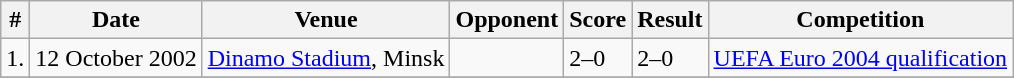<table class="wikitable">
<tr>
<th>#</th>
<th>Date</th>
<th>Venue</th>
<th>Opponent</th>
<th>Score</th>
<th>Result</th>
<th>Competition</th>
</tr>
<tr>
<td>1.</td>
<td>12 October 2002</td>
<td><a href='#'>Dinamo Stadium</a>, Minsk</td>
<td></td>
<td>2–0</td>
<td>2–0</td>
<td><a href='#'>UEFA Euro 2004 qualification</a></td>
</tr>
<tr>
</tr>
</table>
